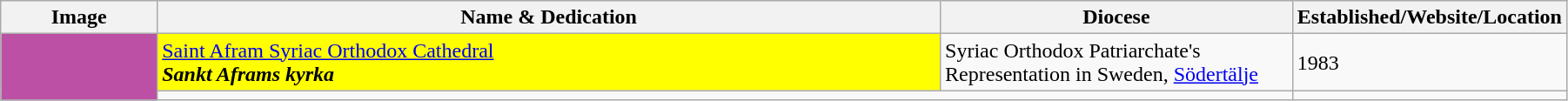<table width=95% class="wikitable">
<tr>
<th width=10%>Image</th>
<th width=50%>Name & Dedication</th>
<th>Diocese</th>
<th width=10%>Established/Website/Location</th>
</tr>
<tr>
<td rowspan="2" bgcolor="#BC50A5" align="center"></td>
<td bgcolor="yellow"><a href='#'>Saint Afram Syriac Orthodox Cathedral</a><br><strong><em>Sankt Aframs kyrka</em></strong></td>
<td>Syriac Orthodox Patriarchate's Representation in Sweden, <a href='#'>Södertälje</a></td>
<td>1983</td>
</tr>
<tr>
<td colspan="2"><small></small></td>
<td><small></small></td>
</tr>
</table>
